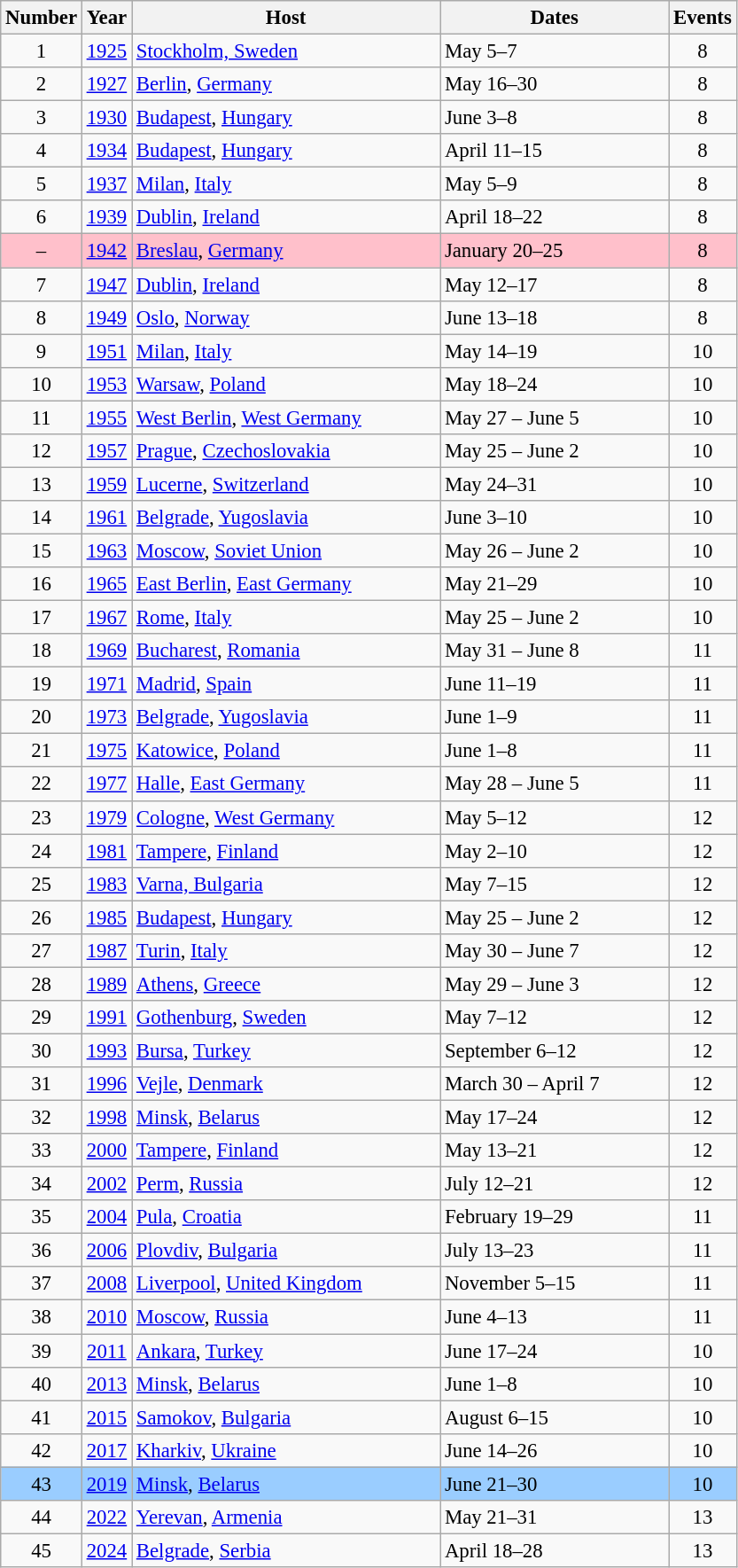<table class="wikitable" style="font-size:95%">
<tr>
<th width=20>Number</th>
<th width=20>Year</th>
<th width=225>Host</th>
<th width=165>Dates</th>
<th width=20>Events</th>
</tr>
<tr>
<td align=center>1</td>
<td align=center><a href='#'>1925</a></td>
<td> <a href='#'>Stockholm, Sweden</a></td>
<td>May 5–7</td>
<td align=center>8</td>
</tr>
<tr>
<td align=center>2</td>
<td align=center><a href='#'>1927</a></td>
<td> <a href='#'>Berlin</a>, <a href='#'>Germany</a></td>
<td>May 16–30</td>
<td align=center>8</td>
</tr>
<tr>
<td align=center>3</td>
<td align=center><a href='#'>1930</a></td>
<td> <a href='#'>Budapest</a>, <a href='#'>Hungary</a></td>
<td>June 3–8</td>
<td align=center>8</td>
</tr>
<tr>
<td align=center>4</td>
<td align=center><a href='#'>1934</a></td>
<td> <a href='#'>Budapest</a>, <a href='#'>Hungary</a></td>
<td>April 11–15</td>
<td align=center>8</td>
</tr>
<tr>
<td align=center>5</td>
<td align=center><a href='#'>1937</a></td>
<td> <a href='#'>Milan</a>, <a href='#'>Italy</a></td>
<td>May 5–9</td>
<td align=center>8</td>
</tr>
<tr>
<td align=center>6</td>
<td align=center><a href='#'>1939</a></td>
<td> <a href='#'>Dublin</a>, <a href='#'>Ireland</a></td>
<td>April 18–22</td>
<td align=center>8</td>
</tr>
<tr bgcolor=pink>
<td align=center>–</td>
<td align=center><a href='#'>1942</a></td>
<td> <a href='#'>Breslau</a>, <a href='#'>Germany</a></td>
<td>January 20–25</td>
<td align=center>8</td>
</tr>
<tr>
<td align=center>7</td>
<td align=center><a href='#'>1947</a></td>
<td> <a href='#'>Dublin</a>, <a href='#'>Ireland</a></td>
<td>May 12–17</td>
<td align=center>8</td>
</tr>
<tr>
<td align=center>8</td>
<td align=center><a href='#'>1949</a></td>
<td> <a href='#'>Oslo</a>, <a href='#'>Norway</a></td>
<td>June 13–18</td>
<td align=center>8</td>
</tr>
<tr>
<td align=center>9</td>
<td align=center><a href='#'>1951</a></td>
<td> <a href='#'>Milan</a>, <a href='#'>Italy</a></td>
<td>May 14–19</td>
<td align=center>10</td>
</tr>
<tr>
<td align=center>10</td>
<td align=center><a href='#'>1953</a></td>
<td> <a href='#'>Warsaw</a>, <a href='#'>Poland</a></td>
<td>May 18–24</td>
<td align=center>10</td>
</tr>
<tr>
<td align=center>11</td>
<td align=center><a href='#'>1955</a></td>
<td> <a href='#'>West Berlin</a>, <a href='#'>West Germany</a></td>
<td>May 27 – June 5</td>
<td align=center>10</td>
</tr>
<tr>
<td align=center>12</td>
<td align=center><a href='#'>1957</a></td>
<td> <a href='#'>Prague</a>, <a href='#'>Czechoslovakia</a></td>
<td>May 25 – June 2</td>
<td align=center>10</td>
</tr>
<tr>
<td align=center>13</td>
<td align=center><a href='#'>1959</a></td>
<td> <a href='#'>Lucerne</a>, <a href='#'>Switzerland</a></td>
<td>May 24–31</td>
<td align=center>10</td>
</tr>
<tr>
<td align=center>14</td>
<td align=center><a href='#'>1961</a></td>
<td> <a href='#'>Belgrade</a>, <a href='#'>Yugoslavia</a></td>
<td>June 3–10</td>
<td align=center>10</td>
</tr>
<tr>
<td align=center>15</td>
<td align=center><a href='#'>1963</a></td>
<td> <a href='#'>Moscow</a>, <a href='#'>Soviet Union</a></td>
<td>May 26 – June 2</td>
<td align=center>10</td>
</tr>
<tr>
<td align=center>16</td>
<td align=center><a href='#'>1965</a></td>
<td> <a href='#'>East Berlin</a>, <a href='#'>East Germany</a></td>
<td>May 21–29</td>
<td align=center>10</td>
</tr>
<tr>
<td align=center>17</td>
<td align=center><a href='#'>1967</a></td>
<td> <a href='#'>Rome</a>, <a href='#'>Italy</a></td>
<td>May 25 – June 2</td>
<td align=center>10</td>
</tr>
<tr>
<td align=center>18</td>
<td align=center><a href='#'>1969</a></td>
<td> <a href='#'>Bucharest</a>, <a href='#'>Romania</a></td>
<td>May 31 – June 8</td>
<td align=center>11</td>
</tr>
<tr>
<td align=center>19</td>
<td align=center><a href='#'>1971</a></td>
<td> <a href='#'>Madrid</a>, <a href='#'>Spain</a></td>
<td>June 11–19</td>
<td align=center>11</td>
</tr>
<tr>
<td align=center>20</td>
<td align=center><a href='#'>1973</a></td>
<td> <a href='#'>Belgrade</a>, <a href='#'>Yugoslavia</a></td>
<td>June 1–9</td>
<td align=center>11</td>
</tr>
<tr>
<td align=center>21</td>
<td align=center><a href='#'>1975</a></td>
<td> <a href='#'>Katowice</a>, <a href='#'>Poland</a></td>
<td>June 1–8</td>
<td align=center>11</td>
</tr>
<tr>
<td align=center>22</td>
<td align=center><a href='#'>1977</a></td>
<td> <a href='#'>Halle</a>, <a href='#'>East Germany</a></td>
<td>May 28 – June 5</td>
<td align=center>11</td>
</tr>
<tr>
<td align=center>23</td>
<td align=center><a href='#'>1979</a></td>
<td> <a href='#'>Cologne</a>, <a href='#'>West Germany</a></td>
<td>May 5–12</td>
<td align=center>12</td>
</tr>
<tr>
<td align=center>24</td>
<td align=center><a href='#'>1981</a></td>
<td> <a href='#'>Tampere</a>, <a href='#'>Finland</a></td>
<td>May 2–10</td>
<td align=center>12</td>
</tr>
<tr>
<td align=center>25</td>
<td align=center><a href='#'>1983</a></td>
<td> <a href='#'>Varna, Bulgaria</a></td>
<td>May 7–15</td>
<td align=center>12</td>
</tr>
<tr>
<td align=center>26</td>
<td align=center><a href='#'>1985</a></td>
<td> <a href='#'>Budapest</a>, <a href='#'>Hungary</a></td>
<td>May 25 – June 2</td>
<td align=center>12</td>
</tr>
<tr>
<td align=center>27</td>
<td align=center><a href='#'>1987</a></td>
<td> <a href='#'>Turin</a>, <a href='#'>Italy</a></td>
<td>May 30 – June 7</td>
<td align=center>12</td>
</tr>
<tr>
<td align=center>28</td>
<td align=center><a href='#'>1989</a></td>
<td> <a href='#'>Athens</a>, <a href='#'>Greece</a></td>
<td>May 29 – June 3</td>
<td align=center>12</td>
</tr>
<tr>
<td align=center>29</td>
<td align=center><a href='#'>1991</a></td>
<td> <a href='#'>Gothenburg</a>, <a href='#'>Sweden</a></td>
<td>May 7–12</td>
<td align=center>12</td>
</tr>
<tr>
<td align=center>30</td>
<td align=center><a href='#'>1993</a></td>
<td> <a href='#'>Bursa</a>, <a href='#'>Turkey</a></td>
<td>September 6–12</td>
<td align=center>12</td>
</tr>
<tr>
<td align=center>31</td>
<td align=center><a href='#'>1996</a></td>
<td> <a href='#'>Vejle</a>, <a href='#'>Denmark</a></td>
<td>March 30 – April 7</td>
<td align=center>12</td>
</tr>
<tr>
<td align=center>32</td>
<td align=center><a href='#'>1998</a></td>
<td> <a href='#'>Minsk</a>, <a href='#'>Belarus</a></td>
<td>May 17–24</td>
<td align=center>12</td>
</tr>
<tr>
<td align=center>33</td>
<td align=center><a href='#'>2000</a></td>
<td> <a href='#'>Tampere</a>, <a href='#'>Finland</a></td>
<td>May 13–21</td>
<td align=center>12</td>
</tr>
<tr>
<td align=center>34</td>
<td align=center><a href='#'>2002</a></td>
<td> <a href='#'>Perm</a>, <a href='#'>Russia</a></td>
<td>July 12–21</td>
<td align=center>12</td>
</tr>
<tr>
<td align=center>35</td>
<td align=center><a href='#'>2004</a></td>
<td> <a href='#'>Pula</a>, <a href='#'>Croatia</a></td>
<td>February 19–29</td>
<td align=center>11</td>
</tr>
<tr>
<td align=center>36</td>
<td align=center><a href='#'>2006</a></td>
<td> <a href='#'>Plovdiv</a>, <a href='#'>Bulgaria</a></td>
<td>July 13–23</td>
<td align=center>11</td>
</tr>
<tr>
<td align=center>37</td>
<td align=center><a href='#'>2008</a></td>
<td> <a href='#'>Liverpool</a>, <a href='#'>United Kingdom</a></td>
<td>November 5–15</td>
<td align=center>11</td>
</tr>
<tr>
<td align=center>38</td>
<td align=center><a href='#'>2010</a></td>
<td> <a href='#'>Moscow</a>, <a href='#'>Russia</a></td>
<td>June 4–13</td>
<td align=center>11</td>
</tr>
<tr>
<td align=center>39</td>
<td align=center><a href='#'>2011</a></td>
<td> <a href='#'>Ankara</a>, <a href='#'>Turkey</a></td>
<td>June 17–24</td>
<td align=center>10</td>
</tr>
<tr>
<td align=center>40</td>
<td align=center><a href='#'>2013</a></td>
<td> <a href='#'>Minsk</a>, <a href='#'>Belarus</a></td>
<td>June 1–8</td>
<td align=center>10</td>
</tr>
<tr>
<td align=center>41</td>
<td align=center><a href='#'>2015</a></td>
<td> <a href='#'>Samokov</a>, <a href='#'>Bulgaria</a></td>
<td>August 6–15</td>
<td align=center>10</td>
</tr>
<tr>
<td align=center>42</td>
<td align=center><a href='#'>2017</a></td>
<td> <a href='#'>Kharkiv</a>, <a href='#'>Ukraine</a></td>
<td>June 14–26</td>
<td align=center>10</td>
</tr>
<tr style="background:#9acdff;">
<td align=center>43</td>
<td align=center><a href='#'>2019</a></td>
<td> <a href='#'>Minsk</a>, <a href='#'>Belarus</a></td>
<td>June 21–30</td>
<td align=center>10</td>
</tr>
<tr>
<td align=center>44</td>
<td align=center><a href='#'>2022</a></td>
<td> <a href='#'>Yerevan</a>, <a href='#'>Armenia</a></td>
<td>May 21–31</td>
<td align=center>13</td>
</tr>
<tr>
<td align=center>45</td>
<td align=center><a href='#'>2024</a></td>
<td> <a href='#'>Belgrade</a>, <a href='#'>Serbia</a></td>
<td>April 18–28</td>
<td align=center>13</td>
</tr>
</table>
